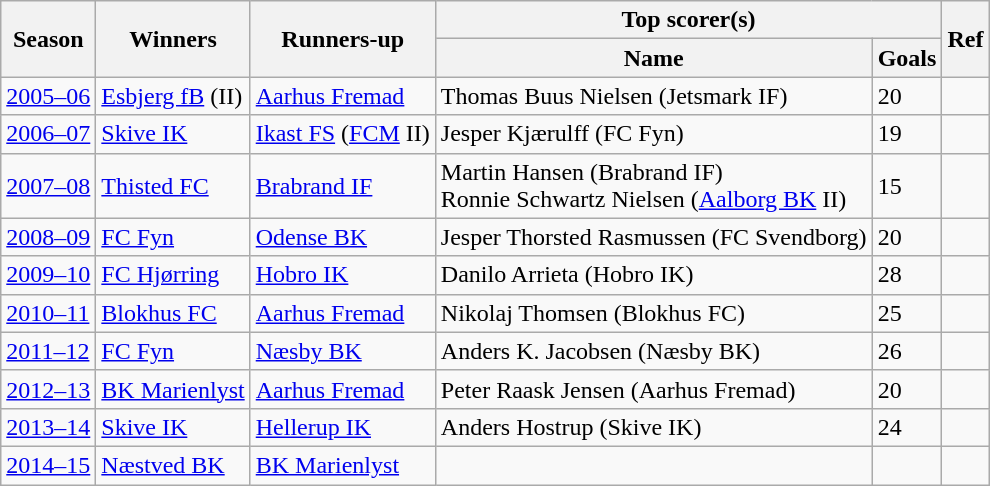<table class="wikitable plainrowheaders">
<tr>
<th rowspan=2>Season</th>
<th rowspan=2>Winners</th>
<th rowspan=2>Runners-up</th>
<th colspan=2>Top scorer(s)</th>
<th rowspan=2>Ref</th>
</tr>
<tr>
<th>Name</th>
<th>Goals</th>
</tr>
<tr>
<td><a href='#'>2005–06</a></td>
<td><a href='#'>Esbjerg fB</a> (II)</td>
<td><a href='#'>Aarhus Fremad</a></td>
<td>Thomas Buus Nielsen (Jetsmark IF)</td>
<td>20</td>
<td></td>
</tr>
<tr>
<td><a href='#'>2006–07</a></td>
<td><a href='#'>Skive IK</a></td>
<td><a href='#'>Ikast FS</a> (<a href='#'>FCM</a> II)</td>
<td>Jesper Kjærulff (FC Fyn)</td>
<td>19</td>
<td></td>
</tr>
<tr>
<td><a href='#'>2007–08</a></td>
<td><a href='#'>Thisted FC</a></td>
<td><a href='#'>Brabrand IF</a></td>
<td>Martin Hansen (Brabrand IF)<br>Ronnie Schwartz Nielsen (<a href='#'>Aalborg BK</a> II)</td>
<td>15</td>
<td></td>
</tr>
<tr>
<td><a href='#'>2008–09</a></td>
<td><a href='#'>FC Fyn</a></td>
<td><a href='#'>Odense BK</a></td>
<td>Jesper Thorsted Rasmussen (FC Svendborg)</td>
<td>20</td>
<td></td>
</tr>
<tr>
<td><a href='#'>2009–10</a></td>
<td><a href='#'>FC Hjørring</a></td>
<td><a href='#'>Hobro IK</a></td>
<td>Danilo Arrieta (Hobro IK)</td>
<td>28</td>
<td></td>
</tr>
<tr>
<td><a href='#'>2010–11</a></td>
<td><a href='#'>Blokhus FC</a></td>
<td><a href='#'>Aarhus Fremad</a></td>
<td>Nikolaj Thomsen (Blokhus FC)</td>
<td>25</td>
<td></td>
</tr>
<tr>
<td><a href='#'>2011–12</a></td>
<td><a href='#'>FC Fyn</a></td>
<td><a href='#'>Næsby BK</a></td>
<td>Anders K. Jacobsen (Næsby BK)</td>
<td>26</td>
<td></td>
</tr>
<tr>
<td><a href='#'>2012–13</a></td>
<td><a href='#'>BK Marienlyst</a></td>
<td><a href='#'>Aarhus Fremad</a></td>
<td>Peter Raask Jensen (Aarhus Fremad)</td>
<td>20</td>
<td></td>
</tr>
<tr>
<td><a href='#'>2013–14</a></td>
<td><a href='#'>Skive IK</a></td>
<td><a href='#'>Hellerup IK</a></td>
<td>Anders Hostrup (Skive IK)</td>
<td>24</td>
<td></td>
</tr>
<tr>
<td><a href='#'>2014–15</a></td>
<td><a href='#'>Næstved BK</a></td>
<td><a href='#'>BK Marienlyst</a></td>
<td></td>
<td></td>
<td></td>
</tr>
</table>
